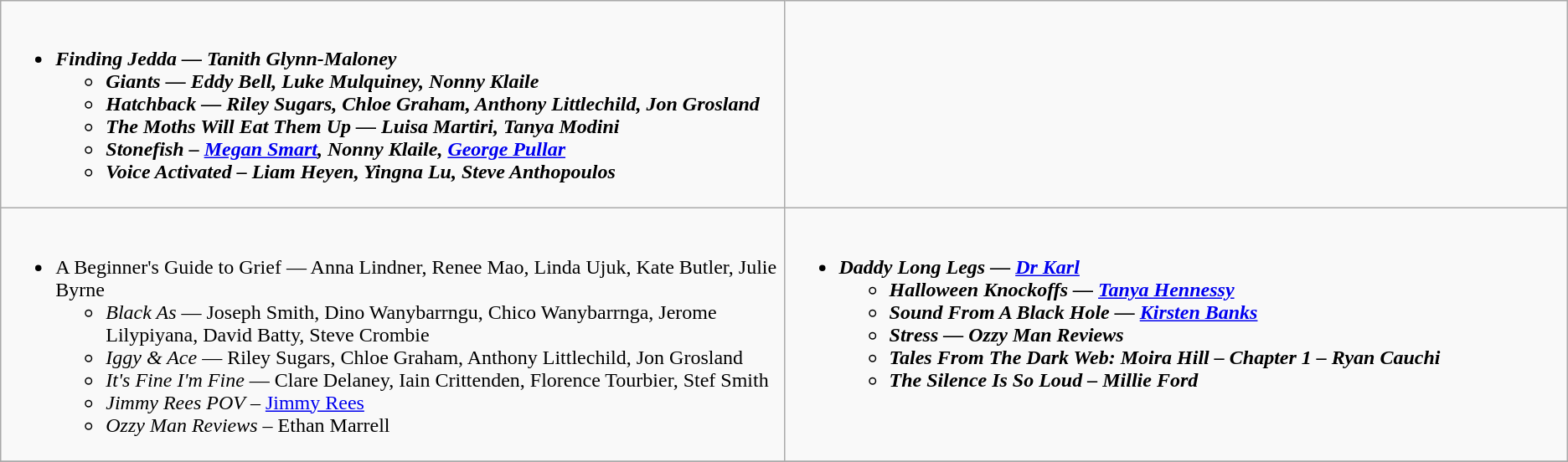<table class=wikitable>
<tr>
<td valign="top" width="50%"><br><ul><li><strong><em>Finding Jedda<em> — Tanith Glynn-Maloney<strong><ul><li></em>Giants<em> — Eddy Bell, Luke Mulquiney, Nonny Klaile</li><li></em>Hatchback<em> — Riley Sugars, Chloe Graham, Anthony Littlechild, Jon Grosland</li><li></em>The Moths Will Eat Them Up<em> — Luisa Martiri, Tanya Modini</li><li></em>Stonefish<em> – <a href='#'>Megan Smart</a>, Nonny Klaile, <a href='#'>George Pullar</a></li><li></em>Voice Activated<em> – Liam Heyen, Yingna Lu, Steve Anthopoulos</li></ul></li></ul></td>
<td valign="top" width="50%"><br></td>
</tr>
<tr>
<td valign="top" width="50%"><br><ul><li></em></strong>A Beginner's Guide to Grief</em> — Anna Lindner, Renee Mao, Linda Ujuk, Kate Butler, Julie Byrne</strong><ul><li><em>Black As</em> — Joseph Smith, Dino Wanybarrngu, Chico Wanybarrnga, Jerome Lilypiyana, David Batty, Steve Crombie</li><li><em>Iggy & Ace</em> — Riley Sugars, Chloe Graham, Anthony Littlechild, Jon Grosland</li><li><em>It's Fine I'm Fine</em> — Clare Delaney, Iain Crittenden, Florence Tourbier, Stef Smith</li><li><em>Jimmy Rees POV</em> – <a href='#'>Jimmy Rees</a></li><li><em>Ozzy Man Reviews</em> – Ethan Marrell</li></ul></li></ul></td>
<td valign="top" width="50%"><br><ul><li><strong><em>Daddy Long Legs<em> — <a href='#'>Dr Karl</a><strong><ul><li></em>Halloween Knockoffs<em> — <a href='#'>Tanya Hennessy</a></li><li></em>Sound From A Black Hole<em> — <a href='#'>Kirsten Banks</a></li><li></em>Stress<em> — Ozzy Man Reviews</li><li></em>Tales From The Dark Web: Moira Hill – Chapter 1<em> – Ryan Cauchi</li><li></em>The Silence Is So Loud<em> – Millie Ford</li></ul></li></ul></td>
</tr>
<tr>
</tr>
</table>
